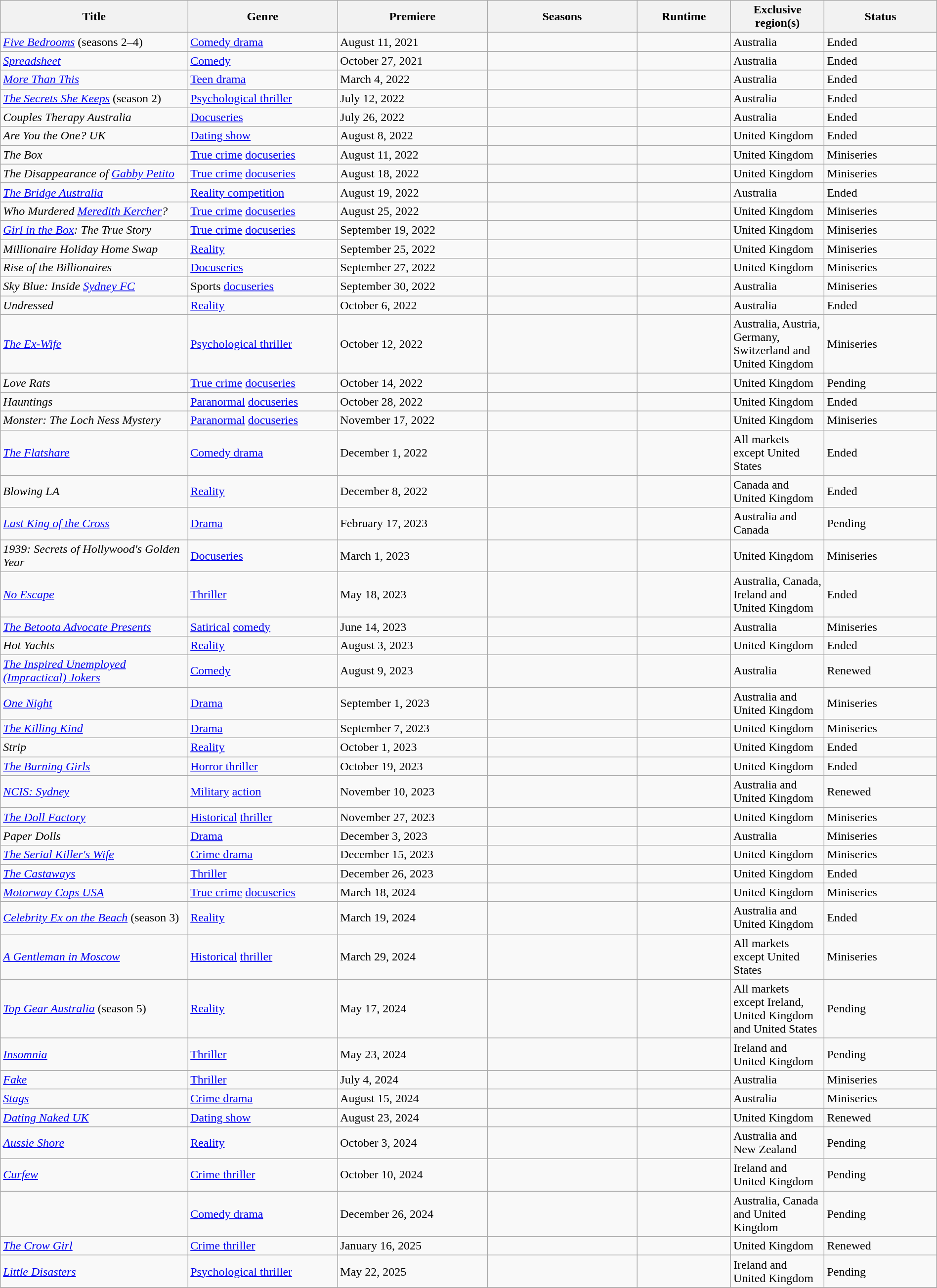<table class="wikitable sortable" style="width:100%;">
<tr>
<th style="width:20%;">Title</th>
<th style="width:16%;">Genre</th>
<th style="width:16%;">Premiere</th>
<th style="width:16%;">Seasons</th>
<th style="width:10%;">Runtime</th>
<th style="width:10%;">Exclusive region(s)</th>
<th style="width:12%;">Status</th>
</tr>
<tr>
<td><em><a href='#'>Five Bedrooms</a></em> (seasons 2–4)</td>
<td><a href='#'>Comedy drama</a></td>
<td>August 11, 2021</td>
<td></td>
<td></td>
<td>Australia</td>
<td>Ended</td>
</tr>
<tr>
<td><em><a href='#'>Spreadsheet</a></em></td>
<td><a href='#'>Comedy</a></td>
<td>October 27, 2021</td>
<td></td>
<td></td>
<td>Australia</td>
<td>Ended</td>
</tr>
<tr>
<td><em><a href='#'>More Than This</a></em></td>
<td><a href='#'>Teen drama</a></td>
<td>March 4, 2022</td>
<td></td>
<td></td>
<td>Australia</td>
<td>Ended</td>
</tr>
<tr>
<td><em><a href='#'>The Secrets She Keeps</a></em> (season 2)</td>
<td><a href='#'>Psychological thriller</a></td>
<td>July 12, 2022</td>
<td></td>
<td></td>
<td>Australia</td>
<td>Ended</td>
</tr>
<tr>
<td><em>Couples Therapy Australia</em></td>
<td><a href='#'>Docuseries</a></td>
<td>July 26, 2022</td>
<td></td>
<td></td>
<td>Australia</td>
<td>Ended</td>
</tr>
<tr>
<td><em>Are You the One? UK</em></td>
<td><a href='#'>Dating show</a></td>
<td>August 8, 2022</td>
<td></td>
<td></td>
<td>United Kingdom</td>
<td>Ended</td>
</tr>
<tr>
<td><em>The Box</em></td>
<td><a href='#'>True crime</a> <a href='#'>docuseries</a></td>
<td>August 11, 2022</td>
<td></td>
<td></td>
<td>United Kingdom</td>
<td>Miniseries</td>
</tr>
<tr>
<td><em>The Disappearance of <a href='#'>Gabby Petito</a></em></td>
<td><a href='#'>True crime</a> <a href='#'>docuseries</a></td>
<td>August 18, 2022</td>
<td></td>
<td></td>
<td>United Kingdom</td>
<td>Miniseries</td>
</tr>
<tr>
<td><em><a href='#'>The Bridge Australia</a></em></td>
<td><a href='#'>Reality competition</a></td>
<td>August 19, 2022</td>
<td></td>
<td></td>
<td>Australia</td>
<td>Ended</td>
</tr>
<tr>
<td><em>Who Murdered <a href='#'>Meredith Kercher</a>?</em></td>
<td><a href='#'>True crime</a> <a href='#'>docuseries</a></td>
<td>August 25, 2022</td>
<td></td>
<td></td>
<td>United Kingdom</td>
<td>Miniseries</td>
</tr>
<tr>
<td><em><a href='#'>Girl in the Box</a>: The True Story</em></td>
<td><a href='#'>True crime</a> <a href='#'>docuseries</a></td>
<td>September 19, 2022</td>
<td></td>
<td></td>
<td>United Kingdom</td>
<td>Miniseries</td>
</tr>
<tr>
<td><em>Millionaire Holiday Home Swap</em></td>
<td><a href='#'>Reality</a></td>
<td>September 25, 2022</td>
<td></td>
<td></td>
<td>United Kingdom</td>
<td>Miniseries</td>
</tr>
<tr>
<td><em>Rise of the Billionaires</em></td>
<td><a href='#'>Docuseries</a></td>
<td>September 27, 2022</td>
<td></td>
<td></td>
<td>United Kingdom</td>
<td>Miniseries</td>
</tr>
<tr>
<td><em>Sky Blue: Inside <a href='#'>Sydney FC</a></em></td>
<td>Sports <a href='#'>docuseries</a></td>
<td>September 30, 2022</td>
<td></td>
<td></td>
<td>Australia</td>
<td>Miniseries</td>
</tr>
<tr>
<td><em>Undressed</em></td>
<td><a href='#'>Reality</a></td>
<td>October 6, 2022</td>
<td></td>
<td></td>
<td>Australia</td>
<td>Ended</td>
</tr>
<tr>
<td><em><a href='#'>The Ex-Wife</a></em></td>
<td><a href='#'>Psychological thriller</a></td>
<td>October 12, 2022</td>
<td></td>
<td></td>
<td>Australia, Austria, Germany, Switzerland and United Kingdom</td>
<td>Miniseries</td>
</tr>
<tr>
<td><em>Love Rats</em></td>
<td><a href='#'>True crime</a> <a href='#'>docuseries</a></td>
<td>October 14, 2022</td>
<td></td>
<td></td>
<td>United Kingdom</td>
<td>Pending</td>
</tr>
<tr>
<td><em>Hauntings</em></td>
<td><a href='#'>Paranormal</a> <a href='#'>docuseries</a></td>
<td>October 28, 2022</td>
<td></td>
<td></td>
<td>United Kingdom</td>
<td>Ended</td>
</tr>
<tr>
<td><em>Monster: The Loch Ness Mystery</em></td>
<td><a href='#'>Paranormal</a> <a href='#'>docuseries</a></td>
<td>November 17, 2022</td>
<td></td>
<td></td>
<td>United Kingdom</td>
<td>Miniseries</td>
</tr>
<tr>
<td><em><a href='#'>The Flatshare</a></em></td>
<td><a href='#'>Comedy drama</a></td>
<td>December 1, 2022</td>
<td></td>
<td></td>
<td>All markets except United States</td>
<td>Ended</td>
</tr>
<tr>
<td><em>Blowing LA</em></td>
<td><a href='#'>Reality</a></td>
<td>December 8, 2022</td>
<td></td>
<td></td>
<td>Canada and United Kingdom</td>
<td>Ended</td>
</tr>
<tr>
<td><em><a href='#'>Last King of the Cross</a></em></td>
<td><a href='#'>Drama</a></td>
<td>February 17, 2023</td>
<td></td>
<td></td>
<td>Australia and Canada</td>
<td>Pending</td>
</tr>
<tr>
<td><em>1939: Secrets of Hollywood's Golden Year</em></td>
<td><a href='#'>Docuseries</a></td>
<td>March 1, 2023</td>
<td></td>
<td></td>
<td>United Kingdom</td>
<td>Miniseries</td>
</tr>
<tr>
<td><em><a href='#'>No Escape</a></em></td>
<td><a href='#'>Thriller</a></td>
<td>May 18, 2023</td>
<td></td>
<td></td>
<td>Australia, Canada, Ireland and United Kingdom</td>
<td>Ended</td>
</tr>
<tr>
<td><em><a href='#'>The Betoota Advocate Presents</a></em></td>
<td><a href='#'>Satirical</a> <a href='#'>comedy</a></td>
<td>June 14, 2023</td>
<td></td>
<td></td>
<td>Australia</td>
<td>Miniseries</td>
</tr>
<tr>
<td><em>Hot Yachts</em></td>
<td><a href='#'>Reality</a></td>
<td>August 3, 2023</td>
<td></td>
<td></td>
<td>United Kingdom</td>
<td>Ended</td>
</tr>
<tr>
<td><em><a href='#'>The Inspired Unemployed (Impractical) Jokers</a></em></td>
<td><a href='#'>Comedy</a></td>
<td>August 9, 2023</td>
<td></td>
<td></td>
<td>Australia</td>
<td>Renewed</td>
</tr>
<tr>
<td><em><a href='#'>One Night</a></em></td>
<td><a href='#'>Drama</a></td>
<td>September 1, 2023</td>
<td></td>
<td></td>
<td>Australia and United Kingdom</td>
<td>Miniseries</td>
</tr>
<tr>
<td><em><a href='#'>The Killing Kind</a></em></td>
<td><a href='#'>Drama</a></td>
<td>September 7, 2023</td>
<td></td>
<td></td>
<td>United Kingdom</td>
<td>Miniseries</td>
</tr>
<tr>
<td><em>Strip</em></td>
<td><a href='#'>Reality</a></td>
<td>October 1, 2023</td>
<td></td>
<td></td>
<td>United Kingdom</td>
<td>Ended</td>
</tr>
<tr>
<td><em><a href='#'>The Burning Girls</a></em></td>
<td><a href='#'>Horror thriller</a></td>
<td>October 19, 2023</td>
<td></td>
<td></td>
<td>United Kingdom</td>
<td>Ended</td>
</tr>
<tr>
<td><em><a href='#'>NCIS: Sydney</a></em></td>
<td><a href='#'>Military</a> <a href='#'>action</a></td>
<td>November 10, 2023</td>
<td></td>
<td></td>
<td>Australia and United Kingdom</td>
<td>Renewed</td>
</tr>
<tr>
<td><em><a href='#'>The Doll Factory</a></em></td>
<td><a href='#'>Historical</a> <a href='#'>thriller</a></td>
<td>November 27, 2023</td>
<td></td>
<td></td>
<td>United Kingdom</td>
<td>Miniseries</td>
</tr>
<tr>
<td><em>Paper Dolls</em></td>
<td><a href='#'>Drama</a></td>
<td>December 3, 2023</td>
<td></td>
<td></td>
<td>Australia</td>
<td>Miniseries</td>
</tr>
<tr>
<td><em><a href='#'>The Serial Killer's Wife</a></em></td>
<td><a href='#'>Crime drama</a></td>
<td>December 15, 2023</td>
<td></td>
<td></td>
<td>United Kingdom</td>
<td>Miniseries</td>
</tr>
<tr>
<td><em><a href='#'>The Castaways</a></em></td>
<td><a href='#'>Thriller</a></td>
<td>December 26, 2023</td>
<td></td>
<td></td>
<td>United Kingdom</td>
<td>Ended</td>
</tr>
<tr>
<td><em><a href='#'>Motorway Cops USA</a></em></td>
<td><a href='#'>True crime</a> <a href='#'>docuseries</a></td>
<td>March 18, 2024</td>
<td></td>
<td></td>
<td>United Kingdom</td>
<td>Miniseries</td>
</tr>
<tr>
<td><em><a href='#'>Celebrity Ex on the Beach</a></em> (season 3)</td>
<td><a href='#'>Reality</a></td>
<td>March 19, 2024</td>
<td></td>
<td></td>
<td>Australia and United Kingdom</td>
<td>Ended</td>
</tr>
<tr>
<td><em><a href='#'>A Gentleman in Moscow</a></em></td>
<td><a href='#'>Historical</a> <a href='#'>thriller</a></td>
<td>March 29, 2024</td>
<td></td>
<td></td>
<td>All markets except United States</td>
<td>Miniseries</td>
</tr>
<tr>
<td><em><a href='#'>Top Gear Australia</a></em> (season 5)</td>
<td><a href='#'>Reality</a></td>
<td>May 17, 2024</td>
<td></td>
<td></td>
<td>All markets except Ireland, United Kingdom and United States</td>
<td>Pending</td>
</tr>
<tr>
<td><em><a href='#'>Insomnia</a></em></td>
<td><a href='#'>Thriller</a></td>
<td>May 23, 2024</td>
<td></td>
<td></td>
<td>Ireland and United Kingdom</td>
<td>Pending</td>
</tr>
<tr>
<td><em><a href='#'>Fake</a></em></td>
<td><a href='#'>Thriller</a></td>
<td>July 4, 2024</td>
<td></td>
<td></td>
<td>Australia</td>
<td>Miniseries</td>
</tr>
<tr>
<td><em><a href='#'>Stags</a></em></td>
<td><a href='#'>Crime drama</a></td>
<td>August 15, 2024</td>
<td></td>
<td></td>
<td>Australia</td>
<td>Miniseries</td>
</tr>
<tr>
<td><em><a href='#'>Dating Naked UK</a></em></td>
<td><a href='#'>Dating show</a></td>
<td>August 23, 2024</td>
<td></td>
<td></td>
<td>United Kingdom</td>
<td>Renewed</td>
</tr>
<tr>
<td><em><a href='#'>Aussie Shore</a></em></td>
<td><a href='#'>Reality</a></td>
<td>October 3, 2024</td>
<td></td>
<td></td>
<td>Australia and New Zealand</td>
<td>Pending</td>
</tr>
<tr>
<td><em><a href='#'>Curfew</a></em></td>
<td><a href='#'>Crime thriller</a></td>
<td>October 10, 2024</td>
<td></td>
<td></td>
<td>Ireland and United Kingdom</td>
<td>Pending</td>
</tr>
<tr>
<td><em></em></td>
<td><a href='#'>Comedy drama</a></td>
<td>December 26, 2024</td>
<td></td>
<td></td>
<td>Australia, Canada and United Kingdom</td>
<td>Pending</td>
</tr>
<tr>
<td><em><a href='#'>The Crow Girl</a></em></td>
<td><a href='#'>Crime thriller</a></td>
<td>January 16, 2025</td>
<td></td>
<td></td>
<td>United Kingdom</td>
<td>Renewed</td>
</tr>
<tr>
<td><em><a href='#'>Little Disasters</a></em></td>
<td><a href='#'>Psychological thriller</a></td>
<td>May 22, 2025</td>
<td></td>
<td></td>
<td>Ireland and United Kingdom</td>
<td>Pending</td>
</tr>
<tr>
</tr>
</table>
